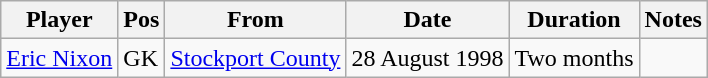<table class="wikitable">
<tr>
<th>Player</th>
<th>Pos</th>
<th>From</th>
<th>Date</th>
<th>Duration</th>
<th>Notes</th>
</tr>
<tr>
<td><a href='#'>Eric Nixon</a></td>
<td>GK</td>
<td><a href='#'>Stockport County</a></td>
<td>28 August 1998</td>
<td>Two months</td>
<td></td>
</tr>
</table>
